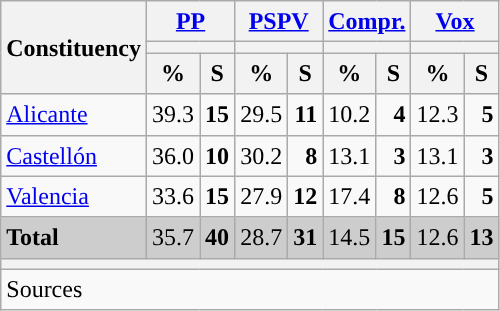<table class="wikitable sortable" style="text-align:right; line-height:20px;">
<tr>
<th rowspan="3">Constituency</th>
<th colspan="2" width="30px" class="unsortable"><a href='#'>PP</a></th>
<th colspan="2" width="30px" class="unsortable"><a href='#'>PSPV</a></th>
<th colspan="2" width="30px" class="unsortable"><a href='#'>Compr.</a></th>
<th colspan="2" width="30px" class="unsortable"><a href='#'>Vox</a></th>
</tr>
<tr>
<th colspan="2" style="background:"></th>
<th colspan="2" style="background:"></th>
<th colspan="2" style="background:"></th>
<th colspan="2" style="background:"></th>
</tr>
<tr>
<th data-sort-type="number">%</th>
<th data-sort-type="number">S</th>
<th data-sort-type="number">%</th>
<th data-sort-type="number">S</th>
<th data-sort-type="number">%</th>
<th data-sort-type="number">S</th>
<th data-sort-type="number">%</th>
<th data-sort-type="number">S</th>
</tr>
<tr>
<td align="left"><a href='#'>Alicante</a></td>
<td style="background:">39.3</td>
<td><strong>15</strong></td>
<td>29.5</td>
<td><strong>11</strong></td>
<td>10.2</td>
<td><strong>4</strong></td>
<td>12.3</td>
<td><strong>5</strong></td>
</tr>
<tr>
<td align="left"><a href='#'>Castellón</a></td>
<td style="background:">36.0</td>
<td><strong>10</strong></td>
<td>30.2</td>
<td><strong>8</strong></td>
<td>13.1</td>
<td><strong>3</strong></td>
<td>13.1</td>
<td><strong>3</strong></td>
</tr>
<tr>
<td align="left"><a href='#'>Valencia</a></td>
<td style="background:">33.6</td>
<td><strong>15</strong></td>
<td>27.9</td>
<td><strong>12</strong></td>
<td>17.4</td>
<td><strong>8</strong></td>
<td>12.6</td>
<td><strong>5</strong></td>
</tr>
<tr style="background:#CDCDCD;">
<td align="left"><strong>Total</strong></td>
<td style="background:">35.7</td>
<td><strong>40</strong></td>
<td>28.7</td>
<td><strong>31</strong></td>
<td>14.5</td>
<td><strong>15</strong></td>
<td>12.6</td>
<td><strong>13</strong></td>
</tr>
<tr>
<th colspan="9"></th>
</tr>
<tr>
<th style="text-align:left; font-weight:normal; background:#F9F9F9" colspan="9">Sources</th>
</tr>
</table>
